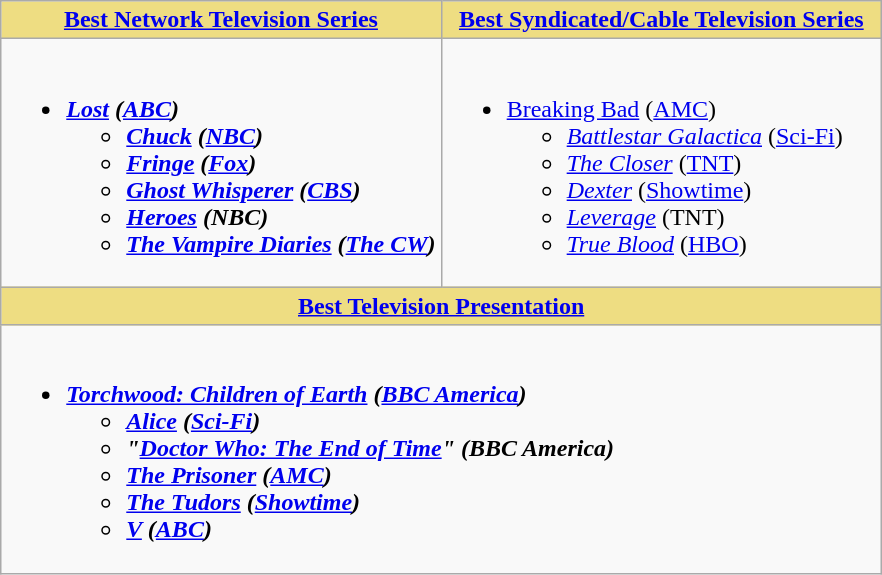<table class=wikitable>
<tr>
<th style="background:#EEDD82; width:50%"><a href='#'>Best Network Television Series</a></th>
<th style="background:#EEDD82; width:50%"><a href='#'>Best Syndicated/Cable Television Series</a></th>
</tr>
<tr>
<td valign="top"><br><ul><li><strong><em><a href='#'>Lost</a><em> (<a href='#'>ABC</a>)<strong><ul><li></em><a href='#'>Chuck</a><em> (<a href='#'>NBC</a>)</li><li></em><a href='#'>Fringe</a><em> (<a href='#'>Fox</a>)</li><li></em><a href='#'>Ghost Whisperer</a><em> (<a href='#'>CBS</a>)</li><li></em><a href='#'>Heroes</a><em> (NBC)</li><li></em><a href='#'>The Vampire Diaries</a><em> (<a href='#'>The CW</a>)</li></ul></li></ul></td>
<td valign="top"><br><ul><li></em></strong><a href='#'>Breaking Bad</a></em> (<a href='#'>AMC</a>)</strong><ul><li><em><a href='#'>Battlestar Galactica</a></em> (<a href='#'>Sci-Fi</a>)</li><li><em><a href='#'>The Closer</a></em> (<a href='#'>TNT</a>)</li><li><em><a href='#'>Dexter</a></em> (<a href='#'>Showtime</a>)</li><li><em><a href='#'>Leverage</a></em> (TNT)</li><li><em><a href='#'>True Blood</a></em> (<a href='#'>HBO</a>)</li></ul></li></ul></td>
</tr>
<tr>
<th colspan="2" style="background:#EEDD82; width:50%"><a href='#'>Best Television Presentation</a></th>
</tr>
<tr>
<td colspan="2" valign="top"><br><ul><li><strong><em><a href='#'>Torchwood: Children of Earth</a><em> (<a href='#'>BBC America</a>)<strong><ul><li></em><a href='#'>Alice</a><em> (<a href='#'>Sci-Fi</a>)</li><li>"<a href='#'>Doctor Who: The End of Time</a>" (BBC America)</li><li></em><a href='#'>The Prisoner</a><em> (<a href='#'>AMC</a>)</li><li></em><a href='#'>The Tudors</a><em> (<a href='#'>Showtime</a>)</li><li></em><a href='#'>V</a><em> (<a href='#'>ABC</a>)</li></ul></li></ul></td>
</tr>
</table>
